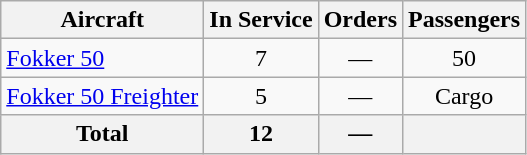<table class="wikitable" style="border-collapse:collapse">
<tr>
<th>Aircraft</th>
<th>In Service</th>
<th>Orders</th>
<th>Passengers</th>
</tr>
<tr>
<td><a href='#'>Fokker 50</a></td>
<td align="center">7</td>
<td align="center">—</td>
<td align="center">50</td>
</tr>
<tr>
<td><a href='#'>Fokker 50 Freighter</a></td>
<td align="center">5</td>
<td align="center">—</td>
<td align="center">Cargo</td>
</tr>
<tr>
<th>Total</th>
<th>12</th>
<th>—</th>
<th colspan="2"></th>
</tr>
</table>
